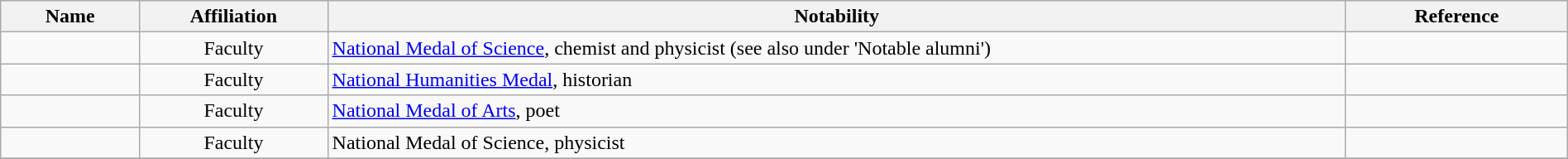<table class="wikitable sortable" style="width:100%">
<tr>
<th style="width:*;">Name</th>
<th style="width:12%;" class="unsortable">Affiliation</th>
<th style="width:65%;" class="unsortable">Notability</th>
<th style="width:*;" class="unsortable">Reference</th>
</tr>
<tr>
<td></td>
<td style="text-align:center;">Faculty</td>
<td><a href='#'>National Medal of Science</a>, chemist and physicist (see also under 'Notable alumni')</td>
<td style="text-align:center;"></td>
</tr>
<tr>
<td></td>
<td style="text-align:center;">Faculty</td>
<td><a href='#'>National Humanities Medal</a>, historian</td>
<td style="text-align:center;"></td>
</tr>
<tr>
<td></td>
<td style="text-align:center;">Faculty</td>
<td><a href='#'>National Medal of Arts</a>, poet</td>
<td style="text-align:center;"></td>
</tr>
<tr>
<td></td>
<td style="text-align:center;">Faculty</td>
<td>National Medal of Science, physicist</td>
<td style="text-align:center;"></td>
</tr>
<tr>
</tr>
</table>
